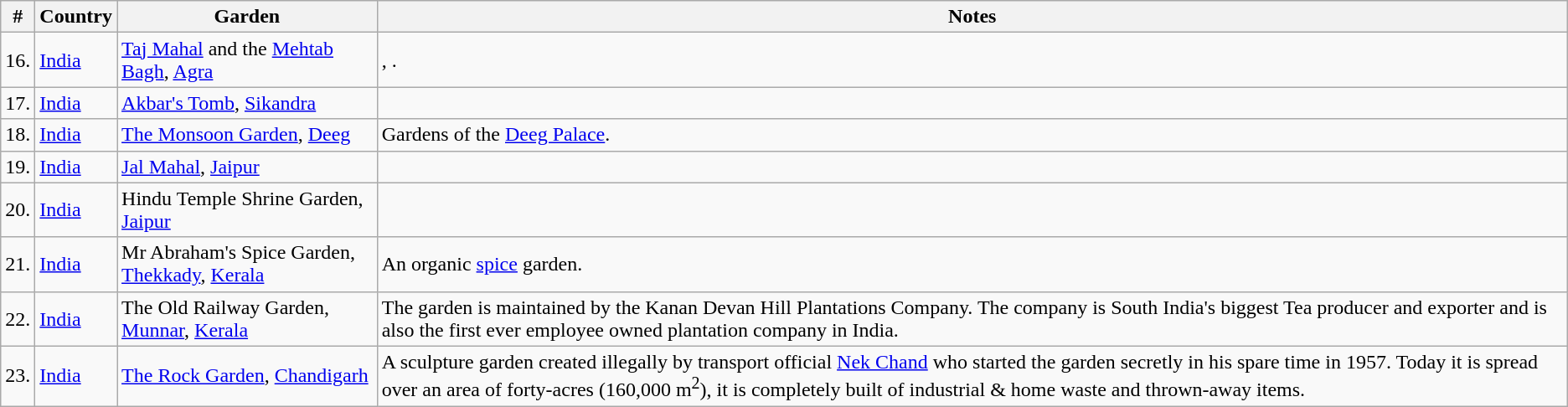<table class="wikitable">
<tr>
<th>#</th>
<th>Country</th>
<th>Garden</th>
<th>Notes</th>
</tr>
<tr>
<td>16.</td>
<td> <a href='#'>India</a></td>
<td><a href='#'>Taj Mahal</a> and the <a href='#'>Mehtab Bagh</a>, <a href='#'>Agra</a></td>
<td>, .</td>
</tr>
<tr>
<td>17.</td>
<td> <a href='#'>India</a></td>
<td><a href='#'>Akbar's Tomb</a>, <a href='#'>Sikandra</a></td>
<td></td>
</tr>
<tr>
<td>18.</td>
<td> <a href='#'>India</a></td>
<td><a href='#'>The Monsoon Garden</a>, <a href='#'>Deeg</a></td>
<td>Gardens of the <a href='#'>Deeg Palace</a>. </td>
</tr>
<tr>
<td>19.</td>
<td> <a href='#'>India</a></td>
<td><a href='#'>Jal Mahal</a>, <a href='#'>Jaipur</a></td>
<td></td>
</tr>
<tr>
<td>20.</td>
<td> <a href='#'>India</a></td>
<td>Hindu Temple Shrine Garden, <a href='#'>Jaipur</a></td>
<td></td>
</tr>
<tr>
<td>21.</td>
<td> <a href='#'>India</a></td>
<td>Mr Abraham's Spice Garden, <a href='#'>Thekkady</a>, <a href='#'>Kerala</a></td>
<td>An organic <a href='#'>spice</a> garden. </td>
</tr>
<tr>
<td>22.</td>
<td> <a href='#'>India</a></td>
<td>The Old Railway Garden, <a href='#'>Munnar</a>, <a href='#'>Kerala</a></td>
<td>The garden is maintained by the Kanan Devan Hill Plantations Company. The company is South India's biggest Tea producer and exporter and is also the first ever employee owned plantation company in India.  </td>
</tr>
<tr>
<td>23.</td>
<td> <a href='#'>India</a></td>
<td><a href='#'>The Rock Garden</a>, <a href='#'>Chandigarh</a></td>
<td>A sculpture garden created illegally by transport official <a href='#'>Nek Chand</a> who started the garden secretly in his spare time in 1957. Today it is spread over an area of forty-acres (160,000 m<sup>2</sup>), it is completely built of industrial & home waste and thrown-away items.  </td>
</tr>
</table>
